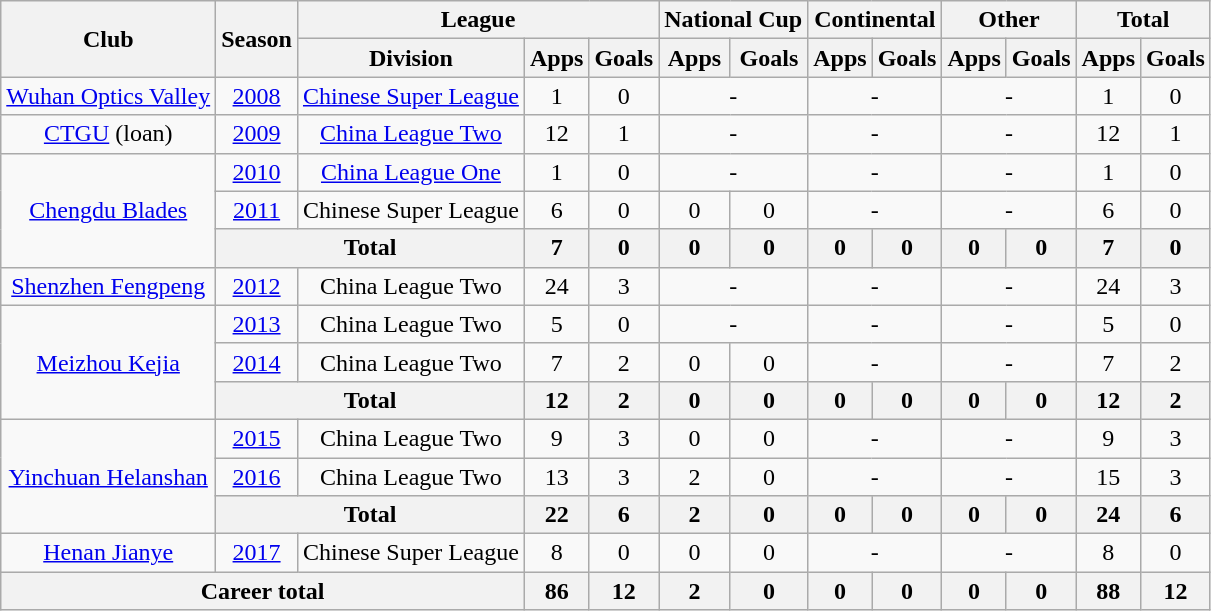<table class="wikitable" style="text-align: center">
<tr>
<th rowspan="2">Club</th>
<th rowspan="2">Season</th>
<th colspan="3">League</th>
<th colspan="2">National Cup</th>
<th colspan="2">Continental</th>
<th colspan="2">Other</th>
<th colspan="2">Total</th>
</tr>
<tr>
<th>Division</th>
<th>Apps</th>
<th>Goals</th>
<th>Apps</th>
<th>Goals</th>
<th>Apps</th>
<th>Goals</th>
<th>Apps</th>
<th>Goals</th>
<th>Apps</th>
<th>Goals</th>
</tr>
<tr>
<td><a href='#'>Wuhan Optics Valley</a></td>
<td><a href='#'>2008</a></td>
<td><a href='#'>Chinese Super League</a></td>
<td>1</td>
<td>0</td>
<td colspan="2">-</td>
<td colspan="2">-</td>
<td colspan="2">-</td>
<td>1</td>
<td>0</td>
</tr>
<tr>
<td><a href='#'>CTGU</a> (loan)</td>
<td><a href='#'>2009</a></td>
<td><a href='#'>China League Two</a></td>
<td>12</td>
<td>1</td>
<td colspan="2">-</td>
<td colspan="2">-</td>
<td colspan="2">-</td>
<td>12</td>
<td>1</td>
</tr>
<tr>
<td rowspan="3"><a href='#'>Chengdu Blades</a></td>
<td><a href='#'>2010</a></td>
<td><a href='#'>China League One</a></td>
<td>1</td>
<td>0</td>
<td colspan="2">-</td>
<td colspan="2">-</td>
<td colspan="2">-</td>
<td>1</td>
<td>0</td>
</tr>
<tr>
<td><a href='#'>2011</a></td>
<td>Chinese Super League</td>
<td>6</td>
<td>0</td>
<td>0</td>
<td>0</td>
<td colspan="2">-</td>
<td colspan="2">-</td>
<td>6</td>
<td>0</td>
</tr>
<tr>
<th colspan="2"><strong>Total</strong></th>
<th>7</th>
<th>0</th>
<th>0</th>
<th>0</th>
<th>0</th>
<th>0</th>
<th>0</th>
<th>0</th>
<th>7</th>
<th>0</th>
</tr>
<tr>
<td><a href='#'>Shenzhen Fengpeng</a></td>
<td><a href='#'>2012</a></td>
<td>China League Two</td>
<td>24</td>
<td>3</td>
<td colspan="2">-</td>
<td colspan="2">-</td>
<td colspan="2">-</td>
<td>24</td>
<td>3</td>
</tr>
<tr>
<td rowspan="3"><a href='#'>Meizhou Kejia</a></td>
<td><a href='#'>2013</a></td>
<td>China League Two</td>
<td>5</td>
<td>0</td>
<td colspan="2">-</td>
<td colspan="2">-</td>
<td colspan="2">-</td>
<td>5</td>
<td>0</td>
</tr>
<tr>
<td><a href='#'>2014</a></td>
<td>China League Two</td>
<td>7</td>
<td>2</td>
<td>0</td>
<td>0</td>
<td colspan="2">-</td>
<td colspan="2">-</td>
<td>7</td>
<td>2</td>
</tr>
<tr>
<th colspan="2"><strong>Total</strong></th>
<th>12</th>
<th>2</th>
<th>0</th>
<th>0</th>
<th>0</th>
<th>0</th>
<th>0</th>
<th>0</th>
<th>12</th>
<th>2</th>
</tr>
<tr>
<td rowspan="3"><a href='#'>Yinchuan Helanshan</a></td>
<td><a href='#'>2015</a></td>
<td>China League Two</td>
<td>9</td>
<td>3</td>
<td>0</td>
<td>0</td>
<td colspan="2">-</td>
<td colspan="2">-</td>
<td>9</td>
<td>3</td>
</tr>
<tr>
<td><a href='#'>2016</a></td>
<td>China League Two</td>
<td>13</td>
<td>3</td>
<td>2</td>
<td>0</td>
<td colspan="2">-</td>
<td colspan="2">-</td>
<td>15</td>
<td>3</td>
</tr>
<tr>
<th colspan="2"><strong>Total</strong></th>
<th>22</th>
<th>6</th>
<th>2</th>
<th>0</th>
<th>0</th>
<th>0</th>
<th>0</th>
<th>0</th>
<th>24</th>
<th>6</th>
</tr>
<tr>
<td><a href='#'>Henan Jianye</a></td>
<td><a href='#'>2017</a></td>
<td>Chinese Super League</td>
<td>8</td>
<td>0</td>
<td>0</td>
<td>0</td>
<td colspan="2">-</td>
<td colspan="2">-</td>
<td>8</td>
<td>0</td>
</tr>
<tr>
<th colspan=3>Career total</th>
<th>86</th>
<th>12</th>
<th>2</th>
<th>0</th>
<th>0</th>
<th>0</th>
<th>0</th>
<th>0</th>
<th>88</th>
<th>12</th>
</tr>
</table>
